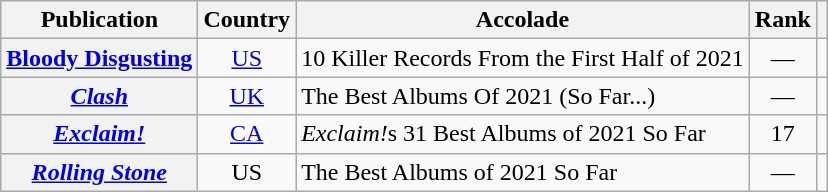<table class="wikitable sortable plainrowheaders">
<tr>
<th>Publication</th>
<th>Country</th>
<th>Accolade</th>
<th>Rank</th>
<th class="unsortable"></th>
</tr>
<tr>
<th scope="row"><a href='#'>Bloody Disgusting</a></th>
<td style="text-align: center;"><a href='#'>US</a></td>
<td>10 Killer Records From the First Half of 2021</td>
<td style="text-align: center;">—</td>
<td style="text-align: center;"></td>
</tr>
<tr>
<th scope="row"><em><a href='#'>Clash</a></em></th>
<td style="text-align: center;"><a href='#'>UK</a></td>
<td>The Best Albums Of 2021 (So Far...)</td>
<td style="text-align: center;">—</td>
<td style="text-align: center;"></td>
</tr>
<tr>
<th scope="row"><em><a href='#'>Exclaim!</a></em></th>
<td style="text-align: center;"><a href='#'>CA</a></td>
<td><em>Exclaim!</em>s 31 Best Albums of 2021 So Far</td>
<td style="text-align: center;">17</td>
<td style="text-align: center;"></td>
</tr>
<tr>
<th scope="row"><em><a href='#'>Rolling Stone</a></em></th>
<td style="text-align: center;">US</td>
<td>The Best Albums of 2021 So Far</td>
<td style="text-align: center;">—</td>
<td style="text-align: center;"></td>
</tr>
</table>
